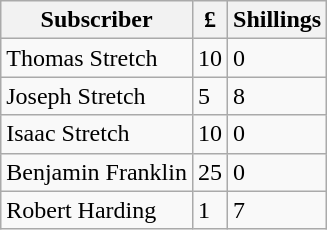<table class="wikitable">
<tr>
<th>Subscriber</th>
<th>£</th>
<th>Shillings</th>
</tr>
<tr>
<td>Thomas Stretch</td>
<td>10</td>
<td>0</td>
</tr>
<tr>
<td>Joseph Stretch</td>
<td>5</td>
<td>8</td>
</tr>
<tr>
<td>Isaac Stretch</td>
<td>10</td>
<td>0</td>
</tr>
<tr>
<td>Benjamin Franklin</td>
<td>25</td>
<td>0</td>
</tr>
<tr>
<td>Robert Harding</td>
<td>1</td>
<td>7</td>
</tr>
</table>
